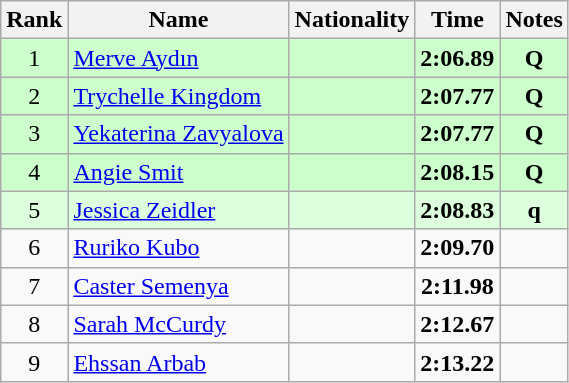<table class="wikitable sortable" style="text-align:center">
<tr>
<th>Rank</th>
<th>Name</th>
<th>Nationality</th>
<th>Time</th>
<th>Notes</th>
</tr>
<tr bgcolor=ccffcc>
<td>1</td>
<td align=left><a href='#'>Merve Aydın</a></td>
<td align=left></td>
<td><strong>2:06.89</strong></td>
<td><strong>Q</strong></td>
</tr>
<tr bgcolor=ccffcc>
<td>2</td>
<td align=left><a href='#'>Trychelle Kingdom</a></td>
<td align=left></td>
<td><strong>2:07.77</strong></td>
<td><strong>Q</strong></td>
</tr>
<tr bgcolor=ccffcc>
<td>3</td>
<td align=left><a href='#'>Yekaterina Zavyalova</a></td>
<td align=left></td>
<td><strong>2:07.77</strong></td>
<td><strong>Q</strong></td>
</tr>
<tr bgcolor=ccffcc>
<td>4</td>
<td align=left><a href='#'>Angie Smit</a></td>
<td align=left></td>
<td><strong>2:08.15</strong></td>
<td><strong>Q</strong></td>
</tr>
<tr bgcolor=ddffdd>
<td>5</td>
<td align=left><a href='#'>Jessica Zeidler</a></td>
<td align=left></td>
<td><strong>2:08.83</strong></td>
<td><strong>q</strong></td>
</tr>
<tr>
<td>6</td>
<td align=left><a href='#'>Ruriko Kubo</a></td>
<td align=left></td>
<td><strong>2:09.70</strong></td>
<td></td>
</tr>
<tr>
<td>7</td>
<td align=left><a href='#'>Caster Semenya</a></td>
<td align=left></td>
<td><strong>2:11.98</strong></td>
<td></td>
</tr>
<tr>
<td>8</td>
<td align=left><a href='#'>Sarah McCurdy</a></td>
<td align=left></td>
<td><strong>2:12.67</strong></td>
<td></td>
</tr>
<tr>
<td>9</td>
<td align=left><a href='#'>Ehssan Arbab</a></td>
<td align=left></td>
<td><strong>2:13.22</strong></td>
<td></td>
</tr>
</table>
